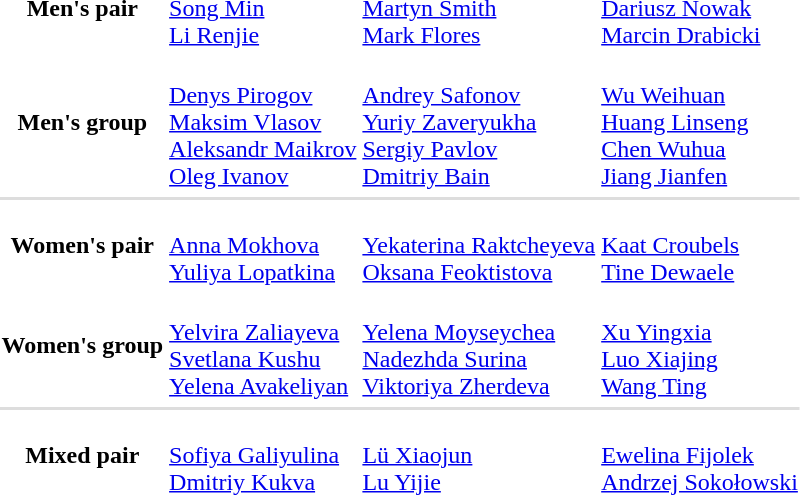<table>
<tr>
<th scope="row">Men's pair</th>
<td><br><a href='#'>Song Min</a><br><a href='#'>Li Renjie</a></td>
<td><br><a href='#'>Martyn Smith</a><br><a href='#'>Mark Flores</a></td>
<td><br><a href='#'>Dariusz Nowak</a><br><a href='#'>Marcin Drabicki</a></td>
</tr>
<tr>
<th scope="row">Men's group</th>
<td><br><a href='#'>Denys Pirogov</a><br><a href='#'>Maksim Vlasov</a><br><a href='#'>Aleksandr Maikrov</a><br><a href='#'>Oleg Ivanov</a></td>
<td><br><a href='#'>Andrey Safonov</a><br><a href='#'>Yuriy Zaveryukha</a><br><a href='#'>Sergiy Pavlov</a><br><a href='#'>Dmitriy Bain</a></td>
<td><br><a href='#'>Wu Weihuan</a><br><a href='#'>Huang Linseng</a><br><a href='#'>Chen Wuhua</a><br><a href='#'>Jiang Jianfen</a></td>
</tr>
<tr>
</tr>
<tr bgcolor=#DDDDDD>
<td colspan=4></td>
</tr>
<tr>
<th scope="row">Women's pair</th>
<td><br><a href='#'>Anna Mokhova</a><br><a href='#'>Yuliya Lopatkina</a></td>
<td><br><a href='#'>Yekaterina Raktcheyeva</a><br><a href='#'>Oksana Feoktistova</a></td>
<td><br><a href='#'>Kaat Croubels</a><br><a href='#'>Tine Dewaele</a></td>
</tr>
<tr>
<th scope="row">Women's group</th>
<td><br><a href='#'>Yelvira Zaliayeva</a><br><a href='#'>Svetlana Kushu</a><br><a href='#'>Yelena Avakeliyan</a></td>
<td><br><a href='#'>Yelena Moyseychea</a><br><a href='#'>Nadezhda Surina</a><br><a href='#'>Viktoriya Zherdeva</a></td>
<td><br><a href='#'>Xu Yingxia</a><br><a href='#'>Luo Xiajing</a><br><a href='#'>Wang Ting</a></td>
</tr>
<tr>
</tr>
<tr bgcolor=#DDDDDD>
<td colspan=4></td>
</tr>
<tr>
<th scope="row">Mixed pair</th>
<td><br><a href='#'>Sofiya Galiyulina</a><br><a href='#'>Dmitriy Kukva</a></td>
<td><br><a href='#'>Lü Xiaojun</a><br><a href='#'>Lu Yijie</a></td>
<td><br><a href='#'>Ewelina Fijolek</a><br><a href='#'>Andrzej Sokołowski</a></td>
</tr>
</table>
